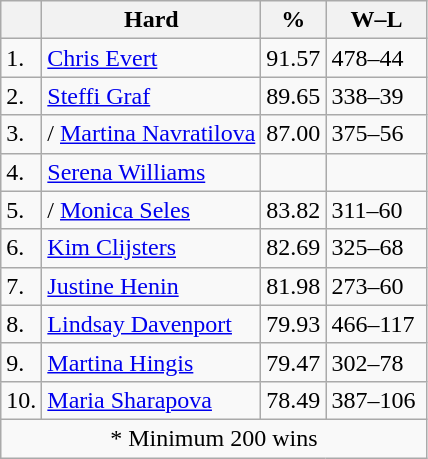<table class="wikitable" style="display:inline-table">
<tr>
<th></th>
<th>Hard</th>
<th>%</th>
<th style="width:60px;">W–L</th>
</tr>
<tr>
<td>1.</td>
<td> <a href='#'>Chris Evert</a></td>
<td>91.57</td>
<td>478–44</td>
</tr>
<tr>
<td>2.</td>
<td> <a href='#'>Steffi Graf</a></td>
<td>89.65</td>
<td>338–39</td>
</tr>
<tr>
<td>3.</td>
<td nowrap>/ <a href='#'>Martina Navratilova</a></td>
<td>87.00</td>
<td>375–56</td>
</tr>
<tr>
<td>4.</td>
<td> <a href='#'>Serena Williams</a></td>
<td></td>
</tr>
<tr>
<td>5.</td>
<td> / <a href='#'>Monica Seles</a></td>
<td>83.82</td>
<td>311–60</td>
</tr>
<tr>
<td>6.</td>
<td> <a href='#'>Kim Clijsters</a></td>
<td>82.69</td>
<td>325–68</td>
</tr>
<tr>
<td>7.</td>
<td> <a href='#'>Justine Henin</a></td>
<td>81.98</td>
<td>273–60</td>
</tr>
<tr>
<td>8.</td>
<td> <a href='#'>Lindsay Davenport</a></td>
<td>79.93</td>
<td>466–117</td>
</tr>
<tr>
<td>9.</td>
<td> <a href='#'>Martina Hingis</a></td>
<td>79.47</td>
<td>302–78</td>
</tr>
<tr>
<td>10.</td>
<td> <a href='#'>Maria Sharapova</a></td>
<td>78.49</td>
<td>387–106</td>
</tr>
<tr>
<td colspan=4 style="text-align:center;">* Minimum 200 wins</td>
</tr>
</table>
